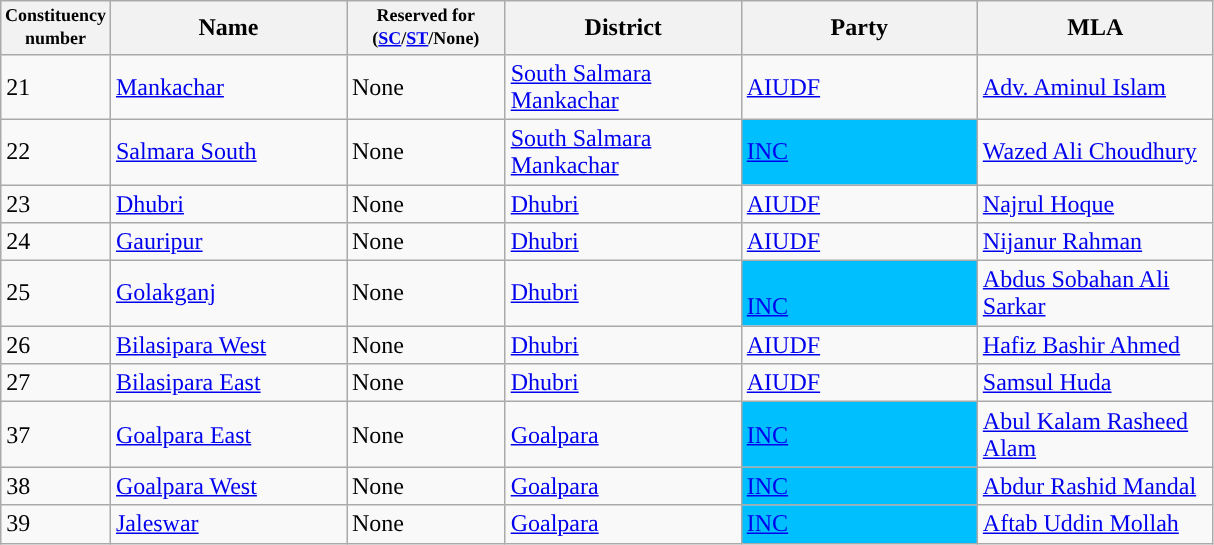<table class="wikitable sortable">
<tr>
<th width="50px" style="font-size:75%">Constituency number</th>
<th width="150px">Name</th>
<th width="100px" style="font-size:75%">Reserved for (<a href='#'>SC</a>/<a href='#'>ST</a>/None)</th>
<th width="150px">District</th>
<th width="150px">Party</th>
<th width="150px">MLA</th>
</tr>
<tr>
<td>21</td>
<td><a href='#'>Mankachar</a></td>
<td>None</td>
<td><a href='#'>South Salmara Mankachar</a></td>
<td><a href='#'><span>AIUDF</span></a></td>
<td><a href='#'>Adv. Aminul Islam</a></td>
</tr>
<tr>
<td>22</td>
<td><a href='#'>Salmara South</a></td>
<td>None</td>
<td><a href='#'>South Salmara Mankachar</a></td>
<td bgcolor=#00BFFF><a href='#'>INC</a></td>
<td><a href='#'>Wazed Ali Choudhury</a></td>
</tr>
<tr>
<td>23</td>
<td><a href='#'>Dhubri</a></td>
<td>None</td>
<td><a href='#'>Dhubri</a></td>
<td><a href='#'><span>AIUDF</span></a></td>
<td><a href='#'>Najrul Hoque</a></td>
</tr>
<tr>
<td>24</td>
<td><a href='#'>Gauripur</a></td>
<td>None</td>
<td><a href='#'>Dhubri</a></td>
<td><a href='#'><span>AIUDF</span></a></td>
<td><a href='#'>Nijanur Rahman</a></td>
</tr>
<tr>
<td>25</td>
<td><a href='#'>Golakganj</a></td>
<td>None</td>
<td><a href='#'>Dhubri</a></td>
<td bgcolor=#00BFFF><br><a href='#'>INC</a></td>
<td><a href='#'>Abdus Sobahan Ali Sarkar</a></td>
</tr>
<tr>
<td>26</td>
<td><a href='#'>Bilasipara West</a></td>
<td>None</td>
<td><a href='#'>Dhubri</a></td>
<td><a href='#'><span>AIUDF</span></a></td>
<td><a href='#'>Hafiz Bashir Ahmed</a></td>
</tr>
<tr>
<td>27</td>
<td><a href='#'>Bilasipara East</a></td>
<td>None</td>
<td><a href='#'>Dhubri</a></td>
<td><a href='#'><span>AIUDF</span></a></td>
<td><a href='#'>Samsul Huda</a></td>
</tr>
<tr>
<td>37</td>
<td><a href='#'>Goalpara East</a></td>
<td>None</td>
<td><a href='#'>Goalpara</a></td>
<td bgcolor=#00BFFF><a href='#'>INC</a></td>
<td><a href='#'>Abul Kalam Rasheed Alam</a></td>
</tr>
<tr>
<td>38</td>
<td><a href='#'>Goalpara West</a></td>
<td>None</td>
<td><a href='#'>Goalpara</a></td>
<td bgcolor=#00BFFF><a href='#'>INC</a></td>
<td><a href='#'>Abdur Rashid Mandal</a></td>
</tr>
<tr>
<td>39</td>
<td><a href='#'>Jaleswar</a></td>
<td>None</td>
<td><a href='#'>Goalpara</a></td>
<td bgcolor=#00BFFF><a href='#'>INC</a></td>
<td><a href='#'>Aftab Uddin Mollah</a></td>
</tr>
</table>
